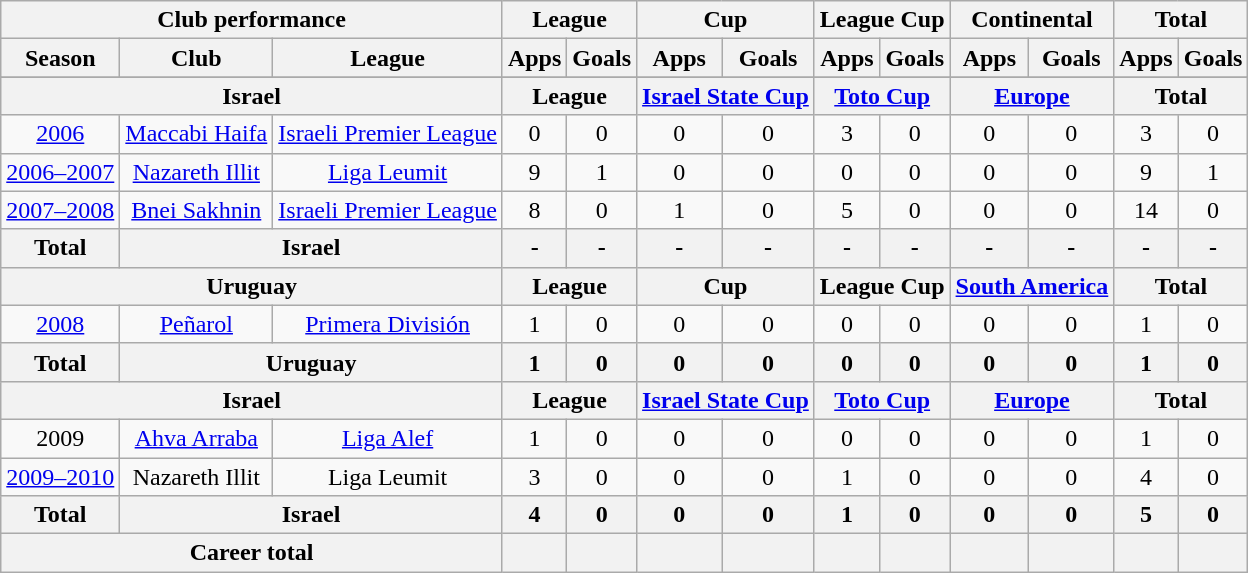<table class="wikitable" style="text-align:center">
<tr>
<th colspan=3>Club performance</th>
<th colspan=2>League</th>
<th colspan=2>Cup</th>
<th colspan=2>League Cup</th>
<th colspan=2>Continental</th>
<th colspan=2>Total</th>
</tr>
<tr>
<th>Season</th>
<th>Club</th>
<th>League</th>
<th>Apps</th>
<th>Goals</th>
<th>Apps</th>
<th>Goals</th>
<th>Apps</th>
<th>Goals</th>
<th>Apps</th>
<th>Goals</th>
<th>Apps</th>
<th>Goals</th>
</tr>
<tr>
</tr>
<tr>
<th colspan=3>Israel</th>
<th colspan=2>League</th>
<th colspan=2><a href='#'>Israel State Cup</a></th>
<th colspan=2><a href='#'>Toto Cup</a></th>
<th colspan=2><a href='#'>Europe</a></th>
<th colspan=2>Total</th>
</tr>
<tr>
<td><a href='#'>2006</a></td>
<td><a href='#'>Maccabi Haifa</a></td>
<td><a href='#'>Israeli Premier League</a></td>
<td>0</td>
<td>0</td>
<td>0</td>
<td>0</td>
<td>3</td>
<td>0</td>
<td>0</td>
<td>0</td>
<td>3</td>
<td>0</td>
</tr>
<tr>
<td><a href='#'>2006–2007</a></td>
<td><a href='#'>Nazareth Illit</a></td>
<td><a href='#'>Liga Leumit</a></td>
<td>9</td>
<td>1</td>
<td>0</td>
<td>0</td>
<td>0</td>
<td>0</td>
<td>0</td>
<td>0</td>
<td>9</td>
<td>1</td>
</tr>
<tr>
<td><a href='#'>2007–2008</a></td>
<td><a href='#'>Bnei Sakhnin</a></td>
<td><a href='#'>Israeli Premier League</a></td>
<td>8</td>
<td>0</td>
<td>1</td>
<td>0</td>
<td>5</td>
<td>0</td>
<td>0</td>
<td>0</td>
<td>14</td>
<td>0</td>
</tr>
<tr>
<th rowspan=1>Total</th>
<th colspan=2>Israel</th>
<th>-</th>
<th>-</th>
<th>-</th>
<th>-</th>
<th>-</th>
<th>-</th>
<th>-</th>
<th>-</th>
<th>-</th>
<th>-</th>
</tr>
<tr>
<th colspan=3>Uruguay</th>
<th colspan=2>League</th>
<th colspan=2>Cup</th>
<th colspan=2>League Cup</th>
<th colspan=2><a href='#'>South America</a></th>
<th colspan=2>Total</th>
</tr>
<tr>
<td><a href='#'>2008</a></td>
<td><a href='#'>Peñarol</a></td>
<td><a href='#'>Primera División</a></td>
<td>1</td>
<td>0</td>
<td>0</td>
<td>0</td>
<td>0</td>
<td>0</td>
<td>0</td>
<td>0</td>
<td>1</td>
<td>0</td>
</tr>
<tr>
<th rowspan=1>Total</th>
<th colspan=2>Uruguay</th>
<th>1</th>
<th>0</th>
<th>0</th>
<th>0</th>
<th>0</th>
<th>0</th>
<th>0</th>
<th>0</th>
<th>1</th>
<th>0</th>
</tr>
<tr>
<th colspan=3>Israel</th>
<th colspan=2>League</th>
<th colspan=2><a href='#'>Israel State Cup</a></th>
<th colspan=2><a href='#'>Toto Cup</a></th>
<th colspan=2><a href='#'>Europe</a></th>
<th colspan=2>Total</th>
</tr>
<tr>
<td>2009</td>
<td><a href='#'>Ahva Arraba</a></td>
<td><a href='#'>Liga Alef</a></td>
<td>1</td>
<td>0</td>
<td>0</td>
<td>0</td>
<td>0</td>
<td>0</td>
<td>0</td>
<td>0</td>
<td>1</td>
<td>0</td>
</tr>
<tr>
<td><a href='#'>2009–2010</a></td>
<td>Nazareth Illit</td>
<td>Liga Leumit</td>
<td>3</td>
<td>0</td>
<td>0</td>
<td>0</td>
<td>1</td>
<td>0</td>
<td>0</td>
<td>0</td>
<td>4</td>
<td>0</td>
</tr>
<tr>
<th rowspan=1>Total</th>
<th colspan=2>Israel</th>
<th>4</th>
<th>0</th>
<th>0</th>
<th>0</th>
<th>1</th>
<th>0</th>
<th>0</th>
<th>0</th>
<th>5</th>
<th>0</th>
</tr>
<tr>
<th colspan=3>Career total</th>
<th></th>
<th></th>
<th></th>
<th></th>
<th></th>
<th></th>
<th></th>
<th></th>
<th></th>
<th></th>
</tr>
</table>
